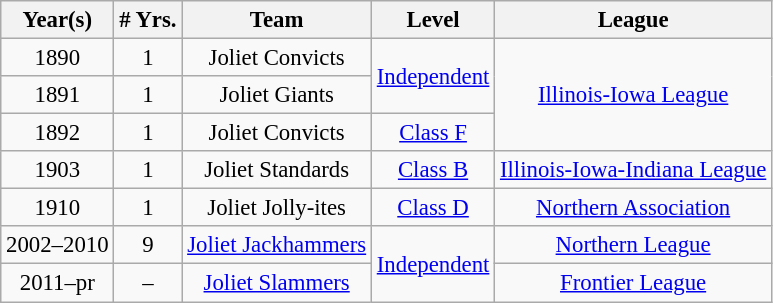<table class="wikitable" style="text-align:center; font-size: 95%;">
<tr>
<th>Year(s)</th>
<th># Yrs.</th>
<th>Team</th>
<th>Level</th>
<th>League</th>
</tr>
<tr>
<td>1890</td>
<td>1</td>
<td>Joliet Convicts</td>
<td rowspan=2><a href='#'>Independent</a></td>
<td rowspan=3><a href='#'>Illinois-Iowa League</a></td>
</tr>
<tr>
<td>1891</td>
<td>1</td>
<td>Joliet Giants</td>
</tr>
<tr>
<td>1892</td>
<td>1</td>
<td>Joliet Convicts</td>
<td><a href='#'>Class F</a></td>
</tr>
<tr>
<td>1903</td>
<td>1</td>
<td>Joliet Standards</td>
<td><a href='#'>Class B</a></td>
<td><a href='#'>Illinois-Iowa-Indiana League</a></td>
</tr>
<tr>
<td>1910</td>
<td>1</td>
<td>Joliet Jolly-ites</td>
<td><a href='#'>Class D</a></td>
<td><a href='#'>Northern Association</a></td>
</tr>
<tr>
<td>2002–2010</td>
<td>9</td>
<td><a href='#'>Joliet Jackhammers</a></td>
<td rowspan=2><a href='#'>Independent</a></td>
<td><a href='#'>Northern League</a></td>
</tr>
<tr>
<td>2011–pr</td>
<td>–</td>
<td><a href='#'>Joliet Slammers</a></td>
<td><a href='#'>Frontier League</a></td>
</tr>
</table>
